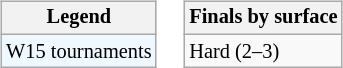<table>
<tr valign=top>
<td><br><table class="wikitable" style=font-size:85%;>
<tr>
<th>Legend</th>
</tr>
<tr style="background:#f0f8ff;">
<td>W15 tournaments</td>
</tr>
</table>
</td>
<td><br><table class="wikitable" style=font-size:85%;>
<tr>
<th>Finals by surface</th>
</tr>
<tr>
<td>Hard (2–3)</td>
</tr>
</table>
</td>
</tr>
</table>
